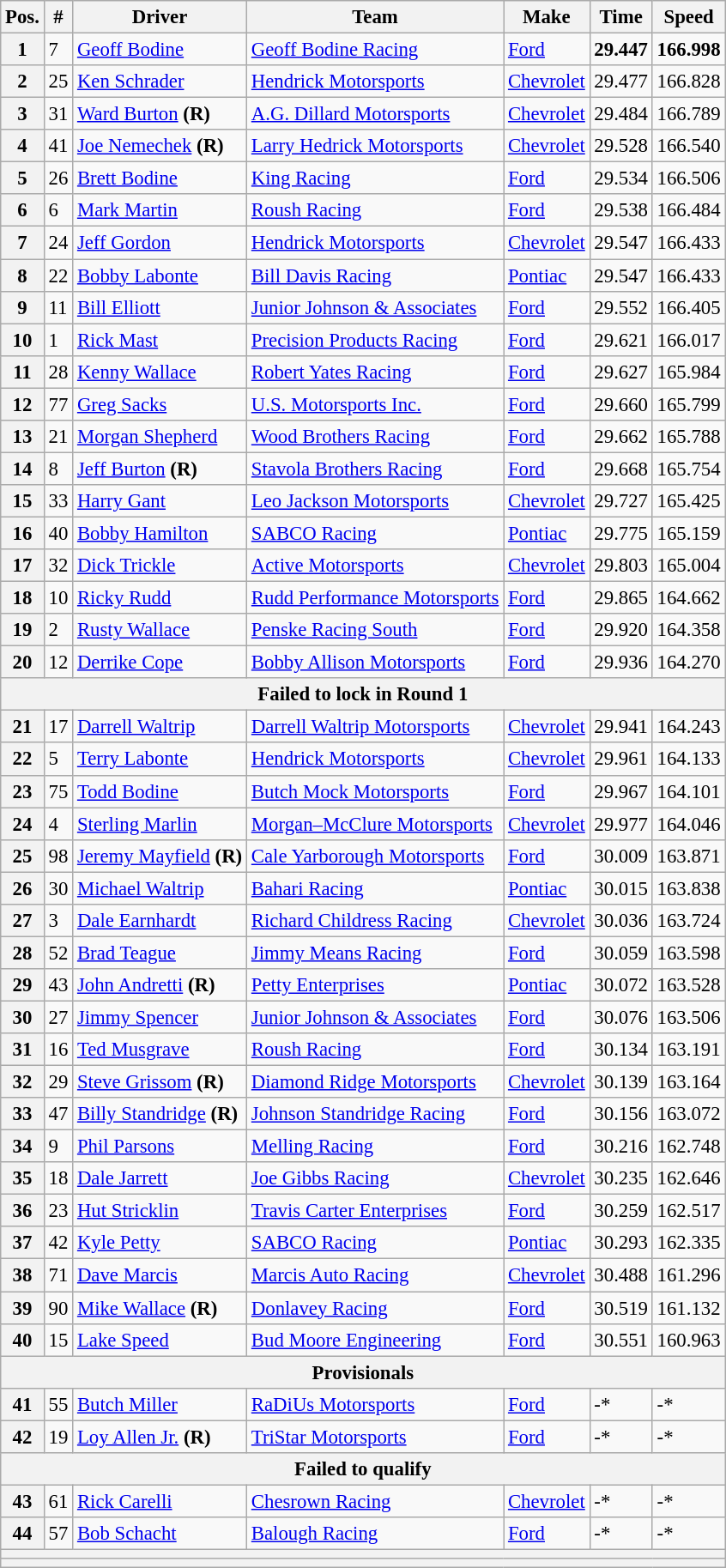<table class="wikitable" style="font-size:95%">
<tr>
<th>Pos.</th>
<th>#</th>
<th>Driver</th>
<th>Team</th>
<th>Make</th>
<th>Time</th>
<th>Speed</th>
</tr>
<tr>
<th>1</th>
<td>7</td>
<td><a href='#'>Geoff Bodine</a></td>
<td><a href='#'>Geoff Bodine Racing</a></td>
<td><a href='#'>Ford</a></td>
<td><strong>29.447</strong></td>
<td><strong>166.998</strong></td>
</tr>
<tr>
<th>2</th>
<td>25</td>
<td><a href='#'>Ken Schrader</a></td>
<td><a href='#'>Hendrick Motorsports</a></td>
<td><a href='#'>Chevrolet</a></td>
<td>29.477</td>
<td>166.828</td>
</tr>
<tr>
<th>3</th>
<td>31</td>
<td><a href='#'>Ward Burton</a> <strong>(R)</strong></td>
<td><a href='#'>A.G. Dillard Motorsports</a></td>
<td><a href='#'>Chevrolet</a></td>
<td>29.484</td>
<td>166.789</td>
</tr>
<tr>
<th>4</th>
<td>41</td>
<td><a href='#'>Joe Nemechek</a> <strong>(R)</strong></td>
<td><a href='#'>Larry Hedrick Motorsports</a></td>
<td><a href='#'>Chevrolet</a></td>
<td>29.528</td>
<td>166.540</td>
</tr>
<tr>
<th>5</th>
<td>26</td>
<td><a href='#'>Brett Bodine</a></td>
<td><a href='#'>King Racing</a></td>
<td><a href='#'>Ford</a></td>
<td>29.534</td>
<td>166.506</td>
</tr>
<tr>
<th>6</th>
<td>6</td>
<td><a href='#'>Mark Martin</a></td>
<td><a href='#'>Roush Racing</a></td>
<td><a href='#'>Ford</a></td>
<td>29.538</td>
<td>166.484</td>
</tr>
<tr>
<th>7</th>
<td>24</td>
<td><a href='#'>Jeff Gordon</a></td>
<td><a href='#'>Hendrick Motorsports</a></td>
<td><a href='#'>Chevrolet</a></td>
<td>29.547</td>
<td>166.433</td>
</tr>
<tr>
<th>8</th>
<td>22</td>
<td><a href='#'>Bobby Labonte</a></td>
<td><a href='#'>Bill Davis Racing</a></td>
<td><a href='#'>Pontiac</a></td>
<td>29.547</td>
<td>166.433</td>
</tr>
<tr>
<th>9</th>
<td>11</td>
<td><a href='#'>Bill Elliott</a></td>
<td><a href='#'>Junior Johnson & Associates</a></td>
<td><a href='#'>Ford</a></td>
<td>29.552</td>
<td>166.405</td>
</tr>
<tr>
<th>10</th>
<td>1</td>
<td><a href='#'>Rick Mast</a></td>
<td><a href='#'>Precision Products Racing</a></td>
<td><a href='#'>Ford</a></td>
<td>29.621</td>
<td>166.017</td>
</tr>
<tr>
<th>11</th>
<td>28</td>
<td><a href='#'>Kenny Wallace</a></td>
<td><a href='#'>Robert Yates Racing</a></td>
<td><a href='#'>Ford</a></td>
<td>29.627</td>
<td>165.984</td>
</tr>
<tr>
<th>12</th>
<td>77</td>
<td><a href='#'>Greg Sacks</a></td>
<td><a href='#'>U.S. Motorsports Inc.</a></td>
<td><a href='#'>Ford</a></td>
<td>29.660</td>
<td>165.799</td>
</tr>
<tr>
<th>13</th>
<td>21</td>
<td><a href='#'>Morgan Shepherd</a></td>
<td><a href='#'>Wood Brothers Racing</a></td>
<td><a href='#'>Ford</a></td>
<td>29.662</td>
<td>165.788</td>
</tr>
<tr>
<th>14</th>
<td>8</td>
<td><a href='#'>Jeff Burton</a> <strong>(R)</strong></td>
<td><a href='#'>Stavola Brothers Racing</a></td>
<td><a href='#'>Ford</a></td>
<td>29.668</td>
<td>165.754</td>
</tr>
<tr>
<th>15</th>
<td>33</td>
<td><a href='#'>Harry Gant</a></td>
<td><a href='#'>Leo Jackson Motorsports</a></td>
<td><a href='#'>Chevrolet</a></td>
<td>29.727</td>
<td>165.425</td>
</tr>
<tr>
<th>16</th>
<td>40</td>
<td><a href='#'>Bobby Hamilton</a></td>
<td><a href='#'>SABCO Racing</a></td>
<td><a href='#'>Pontiac</a></td>
<td>29.775</td>
<td>165.159</td>
</tr>
<tr>
<th>17</th>
<td>32</td>
<td><a href='#'>Dick Trickle</a></td>
<td><a href='#'>Active Motorsports</a></td>
<td><a href='#'>Chevrolet</a></td>
<td>29.803</td>
<td>165.004</td>
</tr>
<tr>
<th>18</th>
<td>10</td>
<td><a href='#'>Ricky Rudd</a></td>
<td><a href='#'>Rudd Performance Motorsports</a></td>
<td><a href='#'>Ford</a></td>
<td>29.865</td>
<td>164.662</td>
</tr>
<tr>
<th>19</th>
<td>2</td>
<td><a href='#'>Rusty Wallace</a></td>
<td><a href='#'>Penske Racing South</a></td>
<td><a href='#'>Ford</a></td>
<td>29.920</td>
<td>164.358</td>
</tr>
<tr>
<th>20</th>
<td>12</td>
<td><a href='#'>Derrike Cope</a></td>
<td><a href='#'>Bobby Allison Motorsports</a></td>
<td><a href='#'>Ford</a></td>
<td>29.936</td>
<td>164.270</td>
</tr>
<tr>
<th colspan="7">Failed to lock in Round 1</th>
</tr>
<tr>
<th>21</th>
<td>17</td>
<td><a href='#'>Darrell Waltrip</a></td>
<td><a href='#'>Darrell Waltrip Motorsports</a></td>
<td><a href='#'>Chevrolet</a></td>
<td>29.941</td>
<td>164.243</td>
</tr>
<tr>
<th>22</th>
<td>5</td>
<td><a href='#'>Terry Labonte</a></td>
<td><a href='#'>Hendrick Motorsports</a></td>
<td><a href='#'>Chevrolet</a></td>
<td>29.961</td>
<td>164.133</td>
</tr>
<tr>
<th>23</th>
<td>75</td>
<td><a href='#'>Todd Bodine</a></td>
<td><a href='#'>Butch Mock Motorsports</a></td>
<td><a href='#'>Ford</a></td>
<td>29.967</td>
<td>164.101</td>
</tr>
<tr>
<th>24</th>
<td>4</td>
<td><a href='#'>Sterling Marlin</a></td>
<td><a href='#'>Morgan–McClure Motorsports</a></td>
<td><a href='#'>Chevrolet</a></td>
<td>29.977</td>
<td>164.046</td>
</tr>
<tr>
<th>25</th>
<td>98</td>
<td><a href='#'>Jeremy Mayfield</a> <strong>(R)</strong></td>
<td><a href='#'>Cale Yarborough Motorsports</a></td>
<td><a href='#'>Ford</a></td>
<td>30.009</td>
<td>163.871</td>
</tr>
<tr>
<th>26</th>
<td>30</td>
<td><a href='#'>Michael Waltrip</a></td>
<td><a href='#'>Bahari Racing</a></td>
<td><a href='#'>Pontiac</a></td>
<td>30.015</td>
<td>163.838</td>
</tr>
<tr>
<th>27</th>
<td>3</td>
<td><a href='#'>Dale Earnhardt</a></td>
<td><a href='#'>Richard Childress Racing</a></td>
<td><a href='#'>Chevrolet</a></td>
<td>30.036</td>
<td>163.724</td>
</tr>
<tr>
<th>28</th>
<td>52</td>
<td><a href='#'>Brad Teague</a></td>
<td><a href='#'>Jimmy Means Racing</a></td>
<td><a href='#'>Ford</a></td>
<td>30.059</td>
<td>163.598</td>
</tr>
<tr>
<th>29</th>
<td>43</td>
<td><a href='#'>John Andretti</a> <strong>(R)</strong></td>
<td><a href='#'>Petty Enterprises</a></td>
<td><a href='#'>Pontiac</a></td>
<td>30.072</td>
<td>163.528</td>
</tr>
<tr>
<th>30</th>
<td>27</td>
<td><a href='#'>Jimmy Spencer</a></td>
<td><a href='#'>Junior Johnson & Associates</a></td>
<td><a href='#'>Ford</a></td>
<td>30.076</td>
<td>163.506</td>
</tr>
<tr>
<th>31</th>
<td>16</td>
<td><a href='#'>Ted Musgrave</a></td>
<td><a href='#'>Roush Racing</a></td>
<td><a href='#'>Ford</a></td>
<td>30.134</td>
<td>163.191</td>
</tr>
<tr>
<th>32</th>
<td>29</td>
<td><a href='#'>Steve Grissom</a> <strong>(R)</strong></td>
<td><a href='#'>Diamond Ridge Motorsports</a></td>
<td><a href='#'>Chevrolet</a></td>
<td>30.139</td>
<td>163.164</td>
</tr>
<tr>
<th>33</th>
<td>47</td>
<td><a href='#'>Billy Standridge</a> <strong>(R)</strong></td>
<td><a href='#'>Johnson Standridge Racing</a></td>
<td><a href='#'>Ford</a></td>
<td>30.156</td>
<td>163.072</td>
</tr>
<tr>
<th>34</th>
<td>9</td>
<td><a href='#'>Phil Parsons</a></td>
<td><a href='#'>Melling Racing</a></td>
<td><a href='#'>Ford</a></td>
<td>30.216</td>
<td>162.748</td>
</tr>
<tr>
<th>35</th>
<td>18</td>
<td><a href='#'>Dale Jarrett</a></td>
<td><a href='#'>Joe Gibbs Racing</a></td>
<td><a href='#'>Chevrolet</a></td>
<td>30.235</td>
<td>162.646</td>
</tr>
<tr>
<th>36</th>
<td>23</td>
<td><a href='#'>Hut Stricklin</a></td>
<td><a href='#'>Travis Carter Enterprises</a></td>
<td><a href='#'>Ford</a></td>
<td>30.259</td>
<td>162.517</td>
</tr>
<tr>
<th>37</th>
<td>42</td>
<td><a href='#'>Kyle Petty</a></td>
<td><a href='#'>SABCO Racing</a></td>
<td><a href='#'>Pontiac</a></td>
<td>30.293</td>
<td>162.335</td>
</tr>
<tr>
<th>38</th>
<td>71</td>
<td><a href='#'>Dave Marcis</a></td>
<td><a href='#'>Marcis Auto Racing</a></td>
<td><a href='#'>Chevrolet</a></td>
<td>30.488</td>
<td>161.296</td>
</tr>
<tr>
<th>39</th>
<td>90</td>
<td><a href='#'>Mike Wallace</a> <strong>(R)</strong></td>
<td><a href='#'>Donlavey Racing</a></td>
<td><a href='#'>Ford</a></td>
<td>30.519</td>
<td>161.132</td>
</tr>
<tr>
<th>40</th>
<td>15</td>
<td><a href='#'>Lake Speed</a></td>
<td><a href='#'>Bud Moore Engineering</a></td>
<td><a href='#'>Ford</a></td>
<td>30.551</td>
<td>160.963</td>
</tr>
<tr>
<th colspan="7">Provisionals</th>
</tr>
<tr>
<th>41</th>
<td>55</td>
<td><a href='#'>Butch Miller</a></td>
<td><a href='#'>RaDiUs Motorsports</a></td>
<td><a href='#'>Ford</a></td>
<td>-*</td>
<td>-*</td>
</tr>
<tr>
<th>42</th>
<td>19</td>
<td><a href='#'>Loy Allen Jr.</a> <strong>(R)</strong></td>
<td><a href='#'>TriStar Motorsports</a></td>
<td><a href='#'>Ford</a></td>
<td>-*</td>
<td>-*</td>
</tr>
<tr>
<th colspan="7">Failed to qualify</th>
</tr>
<tr>
<th>43</th>
<td>61</td>
<td><a href='#'>Rick Carelli</a></td>
<td><a href='#'>Chesrown Racing</a></td>
<td><a href='#'>Chevrolet</a></td>
<td>-*</td>
<td>-*</td>
</tr>
<tr>
<th>44</th>
<td>57</td>
<td><a href='#'>Bob Schacht</a></td>
<td><a href='#'>Balough Racing</a></td>
<td><a href='#'>Ford</a></td>
<td>-*</td>
<td>-*</td>
</tr>
<tr>
<th colspan="7"></th>
</tr>
<tr>
<th colspan="7"></th>
</tr>
</table>
